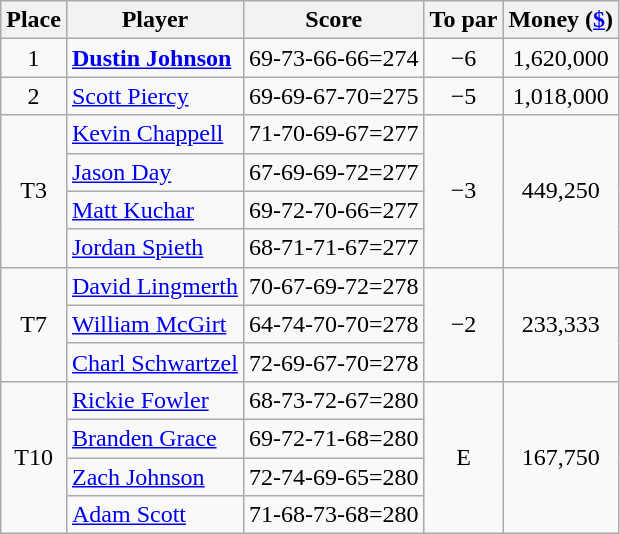<table class="wikitable">
<tr>
<th>Place</th>
<th>Player</th>
<th>Score</th>
<th>To par</th>
<th>Money (<a href='#'>$</a>)</th>
</tr>
<tr>
<td align=center>1</td>
<td> <strong><a href='#'>Dustin Johnson</a></strong></td>
<td>69-73-66-66=274</td>
<td align=center>−6</td>
<td align=center>1,620,000</td>
</tr>
<tr>
<td align=center>2</td>
<td> <a href='#'>Scott Piercy</a></td>
<td>69-69-67-70=275</td>
<td align=center>−5</td>
<td align=center>1,018,000</td>
</tr>
<tr>
<td align=center rowspan=4>T3</td>
<td> <a href='#'>Kevin Chappell</a></td>
<td align=center>71-70-69-67=277</td>
<td align=center rowspan=4>−3</td>
<td align=center rowspan=4>449,250</td>
</tr>
<tr>
<td> <a href='#'>Jason Day</a></td>
<td align=center>67-69-69-72=277</td>
</tr>
<tr>
<td> <a href='#'>Matt Kuchar</a></td>
<td align=center>69-72-70-66=277</td>
</tr>
<tr>
<td> <a href='#'>Jordan Spieth</a></td>
<td align=center>68-71-71-67=277</td>
</tr>
<tr>
<td align=center rowspan=3>T7</td>
<td> <a href='#'>David Lingmerth</a></td>
<td align=center>70-67-69-72=278</td>
<td align=center rowspan=3>−2</td>
<td align=center rowspan=3>233,333</td>
</tr>
<tr>
<td> <a href='#'>William McGirt</a></td>
<td align=center>64-74-70-70=278</td>
</tr>
<tr>
<td> <a href='#'>Charl Schwartzel</a></td>
<td align=center>72-69-67-70=278</td>
</tr>
<tr>
<td align=center rowspan=4>T10</td>
<td> <a href='#'>Rickie Fowler</a></td>
<td align=center>68-73-72-67=280</td>
<td align=center rowspan=4>E</td>
<td align=center rowspan=4>167,750</td>
</tr>
<tr>
<td> <a href='#'>Branden Grace</a></td>
<td align=center>69-72-71-68=280</td>
</tr>
<tr>
<td> <a href='#'>Zach Johnson</a></td>
<td align=center>72-74-69-65=280</td>
</tr>
<tr>
<td> <a href='#'>Adam Scott</a></td>
<td align=center>71-68-73-68=280</td>
</tr>
</table>
